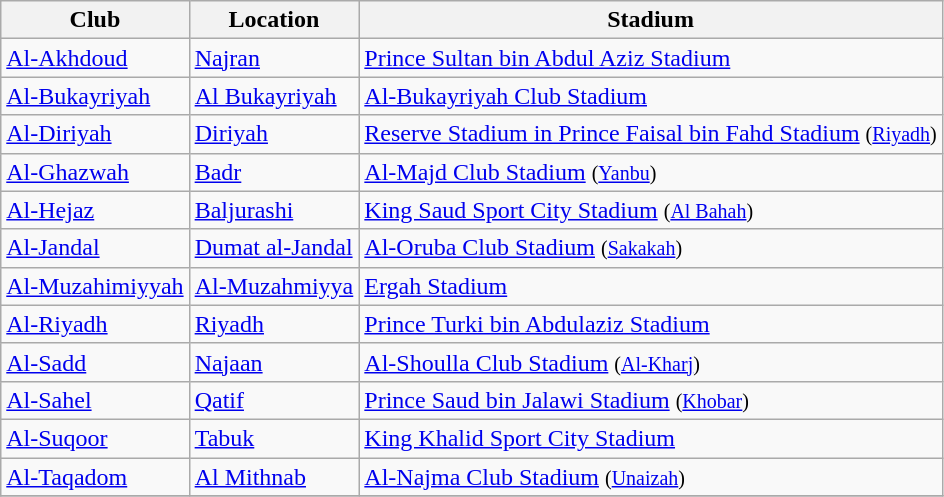<table class="wikitable sortable">
<tr>
<th>Club</th>
<th>Location</th>
<th>Stadium</th>
</tr>
<tr>
<td><a href='#'>Al-Akhdoud</a></td>
<td><a href='#'>Najran</a></td>
<td><a href='#'>Prince Sultan bin Abdul Aziz Stadium</a></td>
</tr>
<tr>
<td><a href='#'>Al-Bukayriyah</a></td>
<td><a href='#'>Al Bukayriyah</a></td>
<td><a href='#'>Al-Bukayriyah Club Stadium</a></td>
</tr>
<tr>
<td><a href='#'>Al-Diriyah</a></td>
<td><a href='#'>Diriyah</a></td>
<td><a href='#'>Reserve Stadium in Prince Faisal bin Fahd Stadium</a> <small>(<a href='#'>Riyadh</a>)</small></td>
</tr>
<tr>
<td><a href='#'>Al-Ghazwah</a></td>
<td><a href='#'>Badr</a></td>
<td><a href='#'>Al-Majd Club Stadium</a> <small>(<a href='#'>Yanbu</a>)</small></td>
</tr>
<tr>
<td><a href='#'>Al-Hejaz</a></td>
<td><a href='#'>Baljurashi</a></td>
<td><a href='#'>King Saud Sport City Stadium</a> <small>(<a href='#'>Al Bahah</a>)</small></td>
</tr>
<tr>
<td><a href='#'>Al-Jandal</a></td>
<td><a href='#'>Dumat al-Jandal</a></td>
<td><a href='#'>Al-Oruba Club Stadium</a> <small>(<a href='#'>Sakakah</a>)</small></td>
</tr>
<tr>
<td><a href='#'>Al-Muzahimiyyah</a></td>
<td><a href='#'>Al-Muzahmiyya</a></td>
<td><a href='#'>Ergah Stadium</a></td>
</tr>
<tr>
<td><a href='#'>Al-Riyadh</a></td>
<td><a href='#'>Riyadh</a></td>
<td><a href='#'>Prince Turki bin Abdulaziz Stadium</a></td>
</tr>
<tr>
<td><a href='#'>Al-Sadd</a></td>
<td><a href='#'>Najaan</a></td>
<td><a href='#'>Al-Shoulla Club Stadium</a> <small>(<a href='#'>Al-Kharj</a>)</small></td>
</tr>
<tr>
<td><a href='#'>Al-Sahel</a></td>
<td><a href='#'>Qatif</a></td>
<td><a href='#'>Prince Saud bin Jalawi Stadium</a> <small>(<a href='#'>Khobar</a>)</small></td>
</tr>
<tr>
<td><a href='#'>Al-Suqoor</a></td>
<td><a href='#'>Tabuk</a></td>
<td><a href='#'>King Khalid Sport City Stadium</a></td>
</tr>
<tr>
<td><a href='#'>Al-Taqadom</a></td>
<td><a href='#'>Al Mithnab</a></td>
<td><a href='#'>Al-Najma Club Stadium</a> <small>(<a href='#'>Unaizah</a>)</small></td>
</tr>
<tr>
</tr>
</table>
